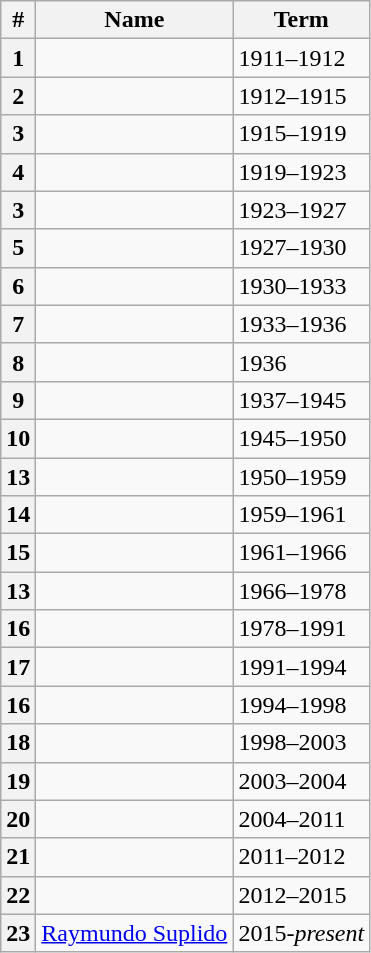<table class="wikitable sortable">
<tr>
<th>#</th>
<th>Name</th>
<th>Term</th>
</tr>
<tr>
<th scope="row">1</th>
<td></td>
<td>1911–1912</td>
</tr>
<tr>
<th scope="row">2</th>
<td></td>
<td>1912–1915</td>
</tr>
<tr>
<th scope="row">3</th>
<td></td>
<td>1915–1919</td>
</tr>
<tr>
<th scope="row">4</th>
<td></td>
<td>1919–1923</td>
</tr>
<tr>
<th scope="row">3</th>
<td></td>
<td>1923–1927</td>
</tr>
<tr>
<th scope="row">5</th>
<td></td>
<td>1927–1930</td>
</tr>
<tr>
<th scope="row">6</th>
<td></td>
<td>1930–1933</td>
</tr>
<tr>
<th scope="row">7</th>
<td></td>
<td>1933–1936</td>
</tr>
<tr>
<th scope="row">8</th>
<td></td>
<td>1936</td>
</tr>
<tr>
<th scope="row">9</th>
<td></td>
<td>1937–1945</td>
</tr>
<tr>
<th scope="row">10</th>
<td></td>
<td>1945–1950</td>
</tr>
<tr>
<th scope="row">13</th>
<td></td>
<td>1950–1959</td>
</tr>
<tr>
<th scope="row">14</th>
<td></td>
<td>1959–1961</td>
</tr>
<tr>
<th scope="row">15</th>
<td></td>
<td>1961–1966</td>
</tr>
<tr>
<th scope="row">13</th>
<td></td>
<td>1966–1978</td>
</tr>
<tr>
<th scope="row">16</th>
<td></td>
<td>1978–1991</td>
</tr>
<tr>
<th scope="row">17</th>
<td></td>
<td>1991–1994</td>
</tr>
<tr>
<th scope="row">16</th>
<td></td>
<td>1994–1998</td>
</tr>
<tr>
<th scope="row">18</th>
<td></td>
<td>1998–2003</td>
</tr>
<tr>
<th scope="row">19</th>
<td></td>
<td>2003–2004</td>
</tr>
<tr>
<th scope="row">20</th>
<td></td>
<td>2004–2011</td>
</tr>
<tr>
<th scope="row">21</th>
<td></td>
<td>2011–2012</td>
</tr>
<tr>
<th scope="row">22</th>
<td></td>
<td>2012–2015</td>
</tr>
<tr>
<th>23</th>
<td><a href='#'>Raymundo Suplido</a></td>
<td>2015-<em>present</em></td>
</tr>
</table>
